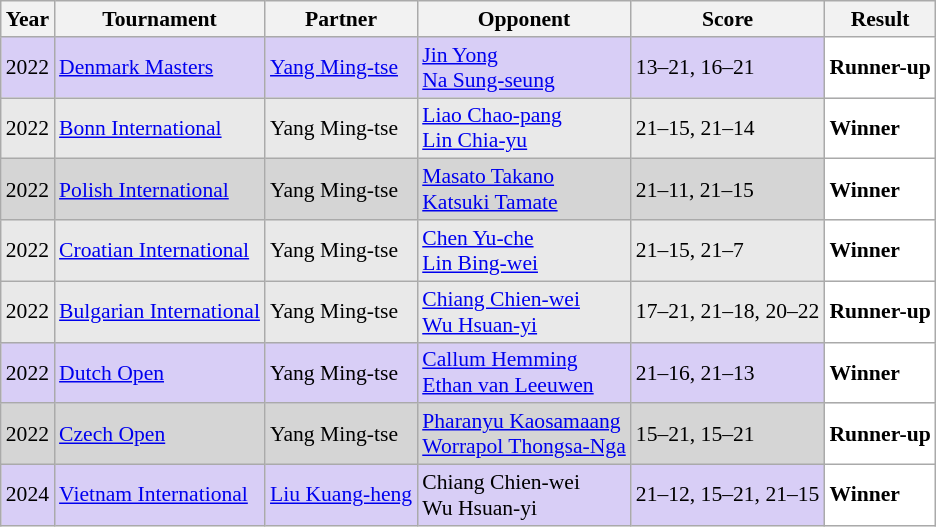<table class="sortable wikitable" style="font-size: 90%;">
<tr>
<th>Year</th>
<th>Tournament</th>
<th>Partner</th>
<th>Opponent</th>
<th>Score</th>
<th>Result</th>
</tr>
<tr style="background:#D8CEF6">
<td align="center">2022</td>
<td align="left"><a href='#'>Denmark Masters</a></td>
<td align="left"> <a href='#'>Yang Ming-tse</a></td>
<td align="left"> <a href='#'>Jin Yong</a><br> <a href='#'>Na Sung-seung</a></td>
<td align="left">13–21, 16–21</td>
<td style="text-align:left; background:white"> <strong>Runner-up</strong></td>
</tr>
<tr style="background:#E9E9E9">
<td align="center">2022</td>
<td align="left"><a href='#'>Bonn International</a></td>
<td align="left"> Yang Ming-tse</td>
<td align="left"> <a href='#'>Liao Chao-pang</a><br> <a href='#'>Lin Chia-yu</a></td>
<td align="left">21–15, 21–14</td>
<td style="text-align:left; background:white"> <strong>Winner</strong></td>
</tr>
<tr style="background:#D5D5D5">
<td align="center">2022</td>
<td align="left"><a href='#'>Polish International</a></td>
<td align="left"> Yang Ming-tse</td>
<td align="left"> <a href='#'>Masato Takano</a><br> <a href='#'>Katsuki Tamate</a></td>
<td align="left">21–11, 21–15</td>
<td style="text-align:left; background:white"> <strong>Winner</strong></td>
</tr>
<tr style="background:#E9E9E9">
<td align="center">2022</td>
<td align="left"><a href='#'>Croatian International</a></td>
<td align="left"> Yang Ming-tse</td>
<td align="left"> <a href='#'>Chen Yu-che</a><br> <a href='#'>Lin Bing-wei</a></td>
<td align="left">21–15, 21–7</td>
<td style="text-align:left; background:white"> <strong>Winner</strong></td>
</tr>
<tr style="background:#E9E9E9">
<td align="center">2022</td>
<td align="left"><a href='#'>Bulgarian International</a></td>
<td align="left"> Yang Ming-tse</td>
<td align="left"> <a href='#'>Chiang Chien-wei</a><br> <a href='#'>Wu Hsuan-yi</a></td>
<td align="left">17–21, 21–18, 20–22</td>
<td style="text-align:left; background:white"> <strong>Runner-up</strong></td>
</tr>
<tr style="background:#D8CEF6">
<td align="center">2022</td>
<td align="left"><a href='#'>Dutch Open</a></td>
<td align="left"> Yang Ming-tse</td>
<td align="left"> <a href='#'>Callum Hemming</a><br> <a href='#'>Ethan van Leeuwen</a></td>
<td align="left">21–16, 21–13</td>
<td style="text-align:left; background:white"> <strong>Winner</strong></td>
</tr>
<tr style="background:#D5D5D5">
<td align="center">2022</td>
<td align="left"><a href='#'>Czech Open</a></td>
<td align="left"> Yang Ming-tse</td>
<td align="left"> <a href='#'>Pharanyu Kaosamaang</a><br> <a href='#'>Worrapol Thongsa-Nga</a></td>
<td align="left">15–21, 15–21</td>
<td style="text-align:left; background:white"> <strong>Runner-up</strong></td>
</tr>
<tr style="background:#D8CEF6">
<td align="center">2024</td>
<td align="left"><a href='#'>Vietnam International</a></td>
<td align="left"> <a href='#'>Liu Kuang-heng</a></td>
<td align="left"> Chiang Chien-wei<br> Wu Hsuan-yi</td>
<td align="left">21–12, 15–21, 21–15</td>
<td style="text-align:left; background:white"> <strong>Winner</strong></td>
</tr>
</table>
